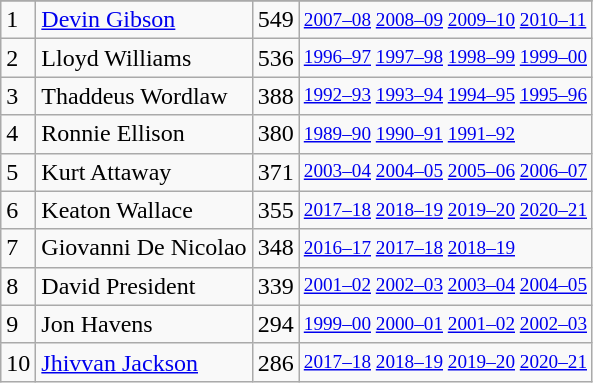<table class="wikitable">
<tr>
</tr>
<tr>
<td>1</td>
<td><a href='#'>Devin Gibson</a></td>
<td>549</td>
<td style="font-size:80%;"><a href='#'>2007–08</a> <a href='#'>2008–09</a> <a href='#'>2009–10</a> <a href='#'>2010–11</a></td>
</tr>
<tr>
<td>2</td>
<td>Lloyd Williams</td>
<td>536</td>
<td style="font-size:80%;"><a href='#'>1996–97</a> <a href='#'>1997–98</a> <a href='#'>1998–99</a> <a href='#'>1999–00</a></td>
</tr>
<tr>
<td>3</td>
<td>Thaddeus Wordlaw</td>
<td>388</td>
<td style="font-size:80%;"><a href='#'>1992–93</a> <a href='#'>1993–94</a> <a href='#'>1994–95</a> <a href='#'>1995–96</a></td>
</tr>
<tr>
<td>4</td>
<td>Ronnie Ellison</td>
<td>380</td>
<td style="font-size:80%;"><a href='#'>1989–90</a> <a href='#'>1990–91</a> <a href='#'>1991–92</a></td>
</tr>
<tr>
<td>5</td>
<td>Kurt Attaway</td>
<td>371</td>
<td style="font-size:80%;"><a href='#'>2003–04</a> <a href='#'>2004–05</a> <a href='#'>2005–06</a> <a href='#'>2006–07</a></td>
</tr>
<tr>
<td>6</td>
<td>Keaton Wallace</td>
<td>355</td>
<td style="font-size:80%;"><a href='#'>2017–18</a> <a href='#'>2018–19</a> <a href='#'>2019–20</a> <a href='#'>2020–21</a></td>
</tr>
<tr>
<td>7</td>
<td>Giovanni De Nicolao</td>
<td>348</td>
<td style="font-size:80%;"><a href='#'>2016–17</a> <a href='#'>2017–18</a> <a href='#'>2018–19</a></td>
</tr>
<tr>
<td>8</td>
<td>David President</td>
<td>339</td>
<td style="font-size:80%;"><a href='#'>2001–02</a> <a href='#'>2002–03</a> <a href='#'>2003–04</a> <a href='#'>2004–05</a></td>
</tr>
<tr>
<td>9</td>
<td>Jon Havens</td>
<td>294</td>
<td style="font-size:80%;"><a href='#'>1999–00</a> <a href='#'>2000–01</a> <a href='#'>2001–02</a> <a href='#'>2002–03</a></td>
</tr>
<tr>
<td>10</td>
<td><a href='#'>Jhivvan Jackson</a></td>
<td>286</td>
<td style="font-size:80%;"><a href='#'>2017–18</a> <a href='#'>2018–19</a> <a href='#'>2019–20</a> <a href='#'>2020–21</a></td>
</tr>
</table>
